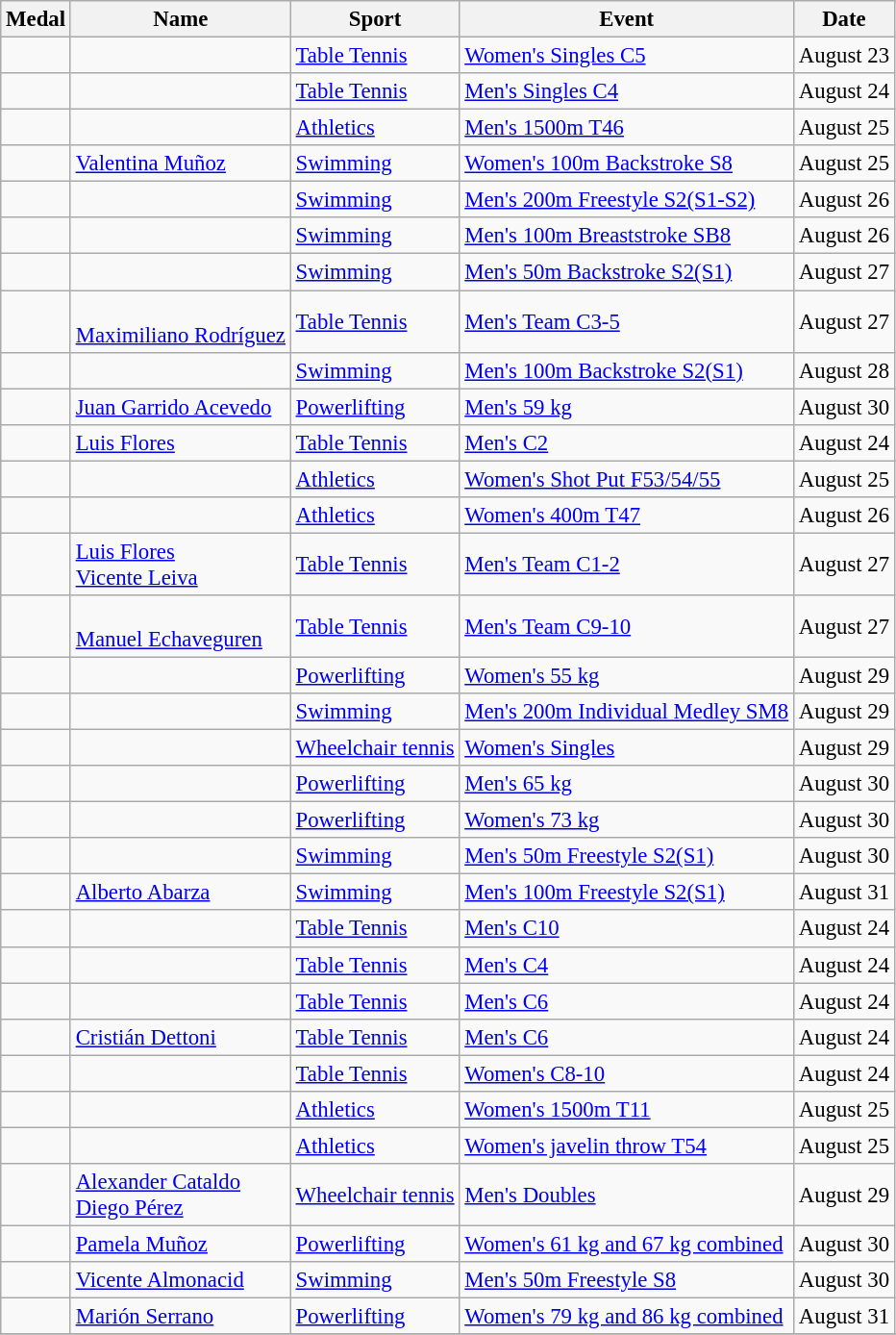<table class="wikitable sortable" style="font-size:95%">
<tr>
<th>Medal</th>
<th>Name</th>
<th>Sport</th>
<th>Event</th>
<th>Date</th>
</tr>
<tr>
<td></td>
<td></td>
<td><a href='#'>Table Tennis</a></td>
<td><a href='#'>Women's Singles C5</a></td>
<td>August 23</td>
</tr>
<tr>
<td></td>
<td></td>
<td><a href='#'>Table Tennis</a></td>
<td><a href='#'>Men's Singles C4</a></td>
<td>August 24</td>
</tr>
<tr>
<td></td>
<td></td>
<td><a href='#'>Athletics</a></td>
<td><a href='#'>Men's 1500m T46</a></td>
<td>August 25</td>
</tr>
<tr>
<td></td>
<td><a href='#'>Valentina Muñoz</a></td>
<td><a href='#'>Swimming</a></td>
<td><a href='#'>Women's 100m Backstroke S8</a></td>
<td>August 25</td>
</tr>
<tr>
<td></td>
<td></td>
<td><a href='#'>Swimming</a></td>
<td><a href='#'>Men's 200m Freestyle S2(S1-S2)</a></td>
<td>August 26</td>
</tr>
<tr>
<td></td>
<td></td>
<td><a href='#'>Swimming</a></td>
<td><a href='#'>Men's 100m Breaststroke SB8</a></td>
<td>August 26</td>
</tr>
<tr>
<td></td>
<td></td>
<td><a href='#'>Swimming</a></td>
<td><a href='#'>Men's 50m Backstroke S2(S1)</a></td>
<td>August 27</td>
</tr>
<tr>
<td></td>
<td><br><a href='#'>Maximiliano Rodríguez</a></td>
<td><a href='#'>Table Tennis</a></td>
<td><a href='#'>Men's Team C3-5</a></td>
<td>August 27</td>
</tr>
<tr>
<td></td>
<td></td>
<td><a href='#'>Swimming</a></td>
<td><a href='#'>Men's 100m Backstroke S2(S1)</a></td>
<td>August 28</td>
</tr>
<tr>
<td></td>
<td><a href='#'>Juan Garrido Acevedo</a></td>
<td><a href='#'>Powerlifting</a></td>
<td><a href='#'>Men's 59 kg</a></td>
<td>August 30</td>
</tr>
<tr>
<td></td>
<td><a href='#'>Luis Flores</a></td>
<td><a href='#'>Table Tennis</a></td>
<td><a href='#'>Men's C2</a></td>
<td>August 24</td>
</tr>
<tr>
<td></td>
<td></td>
<td><a href='#'>Athletics</a></td>
<td><a href='#'>Women's Shot Put F53/54/55</a></td>
<td>August 25</td>
</tr>
<tr>
<td></td>
<td></td>
<td><a href='#'>Athletics</a></td>
<td><a href='#'>Women's 400m T47</a></td>
<td>August 26</td>
</tr>
<tr>
<td></td>
<td><a href='#'>Luis Flores</a><br><a href='#'>Vicente Leiva</a></td>
<td><a href='#'>Table Tennis</a></td>
<td><a href='#'>Men's Team C1-2</a></td>
<td>August 27</td>
</tr>
<tr>
<td></td>
<td><br><a href='#'>Manuel Echaveguren</a></td>
<td><a href='#'>Table Tennis</a></td>
<td><a href='#'>Men's Team C9-10</a></td>
<td>August 27</td>
</tr>
<tr>
<td></td>
<td></td>
<td><a href='#'>Powerlifting</a></td>
<td><a href='#'>Women's 55 kg</a></td>
<td>August 29</td>
</tr>
<tr>
<td></td>
<td></td>
<td><a href='#'>Swimming</a></td>
<td><a href='#'>Men's 200m Individual Medley SM8</a></td>
<td>August 29</td>
</tr>
<tr>
<td></td>
<td></td>
<td><a href='#'>Wheelchair tennis</a></td>
<td><a href='#'>Women's Singles</a></td>
<td>August 29</td>
</tr>
<tr>
<td></td>
<td></td>
<td><a href='#'>Powerlifting</a></td>
<td><a href='#'>Men's 65 kg</a></td>
<td>August 30</td>
</tr>
<tr>
<td></td>
<td></td>
<td><a href='#'>Powerlifting</a></td>
<td><a href='#'>Women's 73 kg</a></td>
<td>August 30</td>
</tr>
<tr>
<td></td>
<td></td>
<td><a href='#'>Swimming</a></td>
<td><a href='#'>Men's 50m Freestyle S2(S1)</a></td>
<td>August 30</td>
</tr>
<tr>
<td></td>
<td><a href='#'>Alberto Abarza</a></td>
<td><a href='#'>Swimming</a></td>
<td><a href='#'>Men's 100m Freestyle S2(S1)</a></td>
<td>August 31</td>
</tr>
<tr>
<td></td>
<td></td>
<td><a href='#'>Table Tennis</a></td>
<td><a href='#'>Men's C10</a></td>
<td>August 24</td>
</tr>
<tr>
<td></td>
<td></td>
<td><a href='#'>Table Tennis</a></td>
<td><a href='#'>Men's C4</a></td>
<td>August 24</td>
</tr>
<tr>
<td></td>
<td></td>
<td><a href='#'>Table Tennis</a></td>
<td><a href='#'>Men's C6</a></td>
<td>August 24</td>
</tr>
<tr>
<td></td>
<td><a href='#'>Cristián Dettoni</a></td>
<td><a href='#'>Table Tennis</a></td>
<td><a href='#'>Men's C6</a></td>
<td>August 24</td>
</tr>
<tr>
<td></td>
<td></td>
<td><a href='#'>Table Tennis</a></td>
<td><a href='#'>Women's C8-10</a></td>
<td>August 24</td>
</tr>
<tr>
<td></td>
<td></td>
<td><a href='#'>Athletics</a></td>
<td><a href='#'>Women's 1500m T11</a></td>
<td>August 25</td>
</tr>
<tr>
<td></td>
<td></td>
<td><a href='#'>Athletics</a></td>
<td><a href='#'>Women's javelin throw T54</a></td>
<td>August 25</td>
</tr>
<tr>
<td></td>
<td><a href='#'>Alexander Cataldo</a><br><a href='#'>Diego Pérez</a></td>
<td><a href='#'>Wheelchair tennis</a></td>
<td><a href='#'>Men's Doubles</a></td>
<td>August 29</td>
</tr>
<tr>
<td></td>
<td><a href='#'>Pamela Muñoz</a></td>
<td><a href='#'>Powerlifting</a></td>
<td><a href='#'>Women's 61 kg and 67 kg combined</a></td>
<td>August 30</td>
</tr>
<tr>
<td></td>
<td><a href='#'>Vicente Almonacid</a></td>
<td><a href='#'>Swimming</a></td>
<td><a href='#'>Men's 50m Freestyle S8</a></td>
<td>August 30</td>
</tr>
<tr>
<td></td>
<td><a href='#'>Marión Serrano</a></td>
<td><a href='#'>Powerlifting</a></td>
<td><a href='#'>Women's 79 kg and 86 kg combined</a></td>
<td>August 31</td>
</tr>
<tr>
</tr>
</table>
